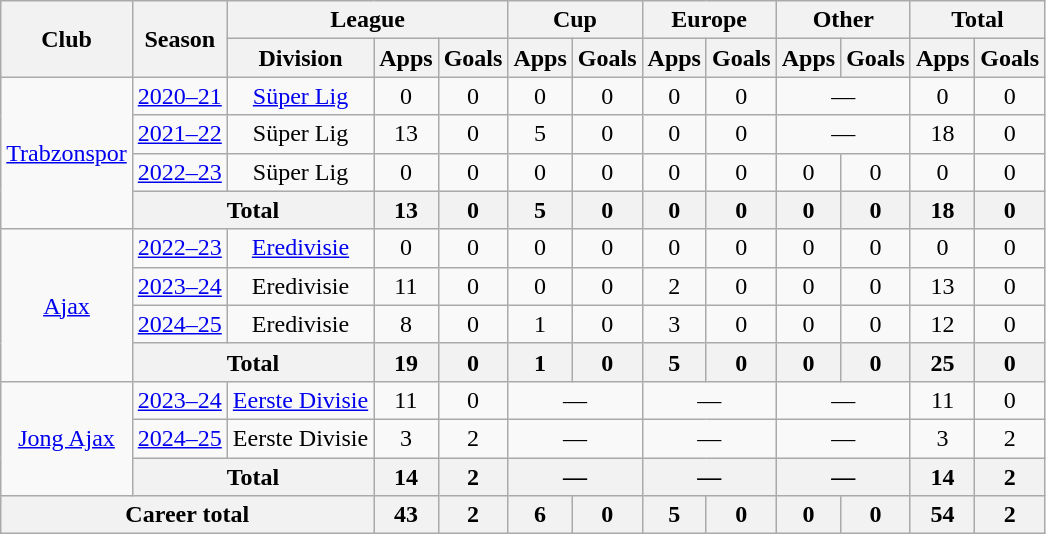<table class="wikitable" style="text-align:center">
<tr>
<th rowspan="2">Club</th>
<th rowspan="2">Season</th>
<th colspan="3">League</th>
<th colspan="2">Cup</th>
<th colspan="2">Europe</th>
<th colspan="2">Other</th>
<th colspan="2">Total</th>
</tr>
<tr>
<th>Division</th>
<th>Apps</th>
<th>Goals</th>
<th>Apps</th>
<th>Goals</th>
<th>Apps</th>
<th>Goals</th>
<th>Apps</th>
<th>Goals</th>
<th>Apps</th>
<th>Goals</th>
</tr>
<tr>
<td rowspan="4"><a href='#'>Trabzonspor</a></td>
<td><a href='#'>2020–21</a></td>
<td><a href='#'>Süper Lig</a></td>
<td>0</td>
<td>0</td>
<td>0</td>
<td>0</td>
<td>0</td>
<td>0</td>
<td colspan="2">—</td>
<td>0</td>
<td>0</td>
</tr>
<tr>
<td><a href='#'>2021–22</a></td>
<td>Süper Lig</td>
<td>13</td>
<td>0</td>
<td>5</td>
<td>0</td>
<td>0</td>
<td>0</td>
<td colspan="2">—</td>
<td>18</td>
<td>0</td>
</tr>
<tr>
<td><a href='#'>2022–23</a></td>
<td>Süper Lig</td>
<td>0</td>
<td>0</td>
<td>0</td>
<td>0</td>
<td>0</td>
<td>0</td>
<td>0</td>
<td>0</td>
<td>0</td>
<td>0</td>
</tr>
<tr>
<th colspan="2">Total</th>
<th>13</th>
<th>0</th>
<th>5</th>
<th>0</th>
<th>0</th>
<th>0</th>
<th>0</th>
<th>0</th>
<th>18</th>
<th>0</th>
</tr>
<tr>
<td rowspan="4"><a href='#'>Ajax</a></td>
<td><a href='#'>2022–23</a></td>
<td><a href='#'>Eredivisie</a></td>
<td>0</td>
<td>0</td>
<td>0</td>
<td>0</td>
<td>0</td>
<td>0</td>
<td>0</td>
<td>0</td>
<td>0</td>
<td>0</td>
</tr>
<tr>
<td><a href='#'>2023–24</a></td>
<td>Eredivisie</td>
<td>11</td>
<td>0</td>
<td>0</td>
<td>0</td>
<td>2</td>
<td>0</td>
<td>0</td>
<td>0</td>
<td>13</td>
<td>0</td>
</tr>
<tr>
<td><a href='#'>2024–25</a></td>
<td>Eredivisie</td>
<td>8</td>
<td>0</td>
<td>1</td>
<td>0</td>
<td>3</td>
<td>0</td>
<td>0</td>
<td>0</td>
<td>12</td>
<td>0</td>
</tr>
<tr>
<th colspan="2">Total</th>
<th>19</th>
<th>0</th>
<th>1</th>
<th>0</th>
<th>5</th>
<th>0</th>
<th>0</th>
<th>0</th>
<th>25</th>
<th>0</th>
</tr>
<tr>
<td rowspan="3"><a href='#'>Jong Ajax</a></td>
<td><a href='#'>2023–24</a></td>
<td><a href='#'>Eerste Divisie</a></td>
<td>11</td>
<td>0</td>
<td colspan="2">—</td>
<td colspan="2">—</td>
<td colspan="2">—</td>
<td>11</td>
<td>0</td>
</tr>
<tr>
<td><a href='#'>2024–25</a></td>
<td>Eerste Divisie</td>
<td>3</td>
<td>2</td>
<td colspan="2">—</td>
<td colspan="2">—</td>
<td colspan="2">—</td>
<td>3</td>
<td>2</td>
</tr>
<tr>
<th colspan="2">Total</th>
<th>14</th>
<th>2</th>
<th colspan="2">—</th>
<th colspan="2">—</th>
<th colspan="2">—</th>
<th>14</th>
<th>2</th>
</tr>
<tr>
<th colspan="3">Career total</th>
<th>43</th>
<th>2</th>
<th>6</th>
<th>0</th>
<th>5</th>
<th>0</th>
<th>0</th>
<th>0</th>
<th>54</th>
<th>2</th>
</tr>
</table>
